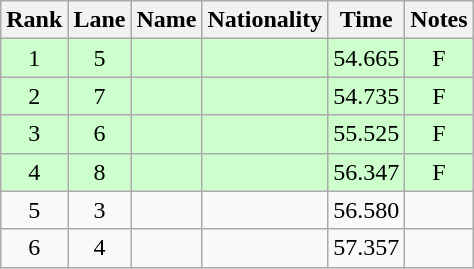<table class="wikitable sortable" style="text-align:center">
<tr>
<th>Rank</th>
<th>Lane</th>
<th>Name</th>
<th>Nationality</th>
<th>Time</th>
<th>Notes</th>
</tr>
<tr bgcolor=ccffcc>
<td>1</td>
<td>5</td>
<td align=left></td>
<td align=left></td>
<td>54.665</td>
<td>F</td>
</tr>
<tr bgcolor=ccffcc>
<td>2</td>
<td>7</td>
<td align=left></td>
<td align=left></td>
<td>54.735</td>
<td>F</td>
</tr>
<tr bgcolor=ccffcc>
<td>3</td>
<td>6</td>
<td align=left></td>
<td align=left></td>
<td>55.525</td>
<td>F</td>
</tr>
<tr bgcolor=ccffcc>
<td>4</td>
<td>8</td>
<td align=left></td>
<td align=left></td>
<td>56.347</td>
<td>F</td>
</tr>
<tr>
<td>5</td>
<td>3</td>
<td align=left></td>
<td align=left></td>
<td>56.580</td>
<td></td>
</tr>
<tr>
<td>6</td>
<td>4</td>
<td align=left></td>
<td align=left></td>
<td>57.357</td>
<td></td>
</tr>
</table>
